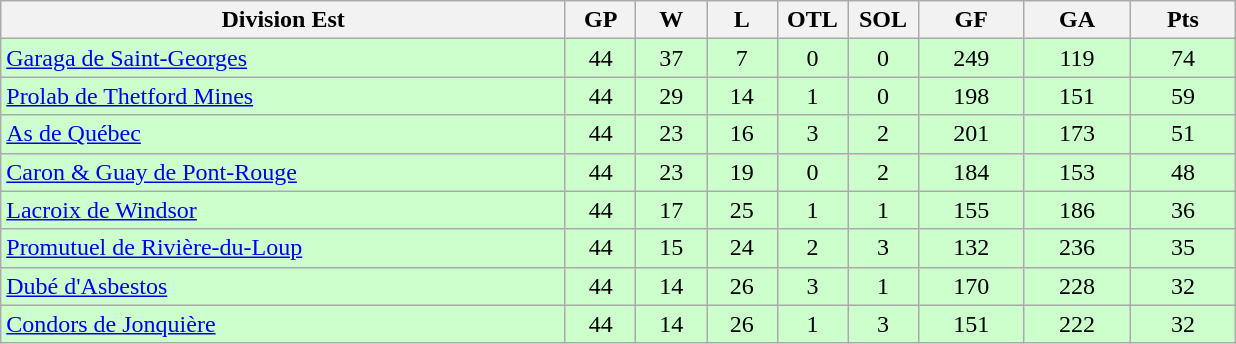<table class="wikitable">
<tr>
<th width="40%" bgcolor="#e0e0e0">Division Est</th>
<th width="5%" bgcolor="#e0e0e0">GP</th>
<th width="5%" bgcolor="#e0e0e0">W</th>
<th width="5%" bgcolor="#e0e0e0">L</th>
<th width="5%" bgcolor="#e0e0e0">OTL</th>
<th width="5%" bgcolor="#e0e0e0">SOL</th>
<th width="7.5%" bgcolor="#e0e0e0">GF</th>
<th width="7.5%" bgcolor="#e0e0e0">GA</th>
<th width="7.5%" bgcolor="#e0e0e0">Pts</th>
</tr>
<tr align="center" bgcolor="#CCFFCC">
<td align="left"><a href='#'>Garaga de Saint-Georges</a></td>
<td>44</td>
<td>37</td>
<td>7</td>
<td>0</td>
<td>0</td>
<td>249</td>
<td>119</td>
<td>74</td>
</tr>
<tr align="center" bgcolor="#CCFFCC">
<td align="left"><a href='#'>Prolab de Thetford Mines</a></td>
<td>44</td>
<td>29</td>
<td>14</td>
<td>1</td>
<td>0</td>
<td>198</td>
<td>151</td>
<td>59</td>
</tr>
<tr align="center" bgcolor="#CCFFCC">
<td align="left"><a href='#'>As de Québec</a></td>
<td>44</td>
<td>23</td>
<td>16</td>
<td>3</td>
<td>2</td>
<td>201</td>
<td>173</td>
<td>51</td>
</tr>
<tr align="center" bgcolor="#CCFFCC">
<td align="left"><a href='#'>Caron & Guay de Pont-Rouge</a></td>
<td>44</td>
<td>23</td>
<td>19</td>
<td>0</td>
<td>2</td>
<td>184</td>
<td>153</td>
<td>48</td>
</tr>
<tr align="center" bgcolor="#CCFFCC">
<td align="left"><a href='#'>Lacroix de Windsor</a></td>
<td>44</td>
<td>17</td>
<td>25</td>
<td>1</td>
<td>1</td>
<td>155</td>
<td>186</td>
<td>36</td>
</tr>
<tr align="center" bgcolor="#CCFFCC">
<td align="left"><a href='#'>Promutuel de Rivière-du-Loup</a></td>
<td>44</td>
<td>15</td>
<td>24</td>
<td>2</td>
<td>3</td>
<td>132</td>
<td>236</td>
<td>35</td>
</tr>
<tr align="center" bgcolor="#CCFFCC">
<td align="left"><a href='#'>Dubé d'Asbestos</a></td>
<td>44</td>
<td>14</td>
<td>26</td>
<td>3</td>
<td>1</td>
<td>170</td>
<td>228</td>
<td>32</td>
</tr>
<tr align="center" bgcolor="#CCFFCC">
<td align="left"><a href='#'>Condors de Jonquière</a></td>
<td>44</td>
<td>14</td>
<td>26</td>
<td>1</td>
<td>3</td>
<td>151</td>
<td>222</td>
<td>32</td>
</tr>
</table>
